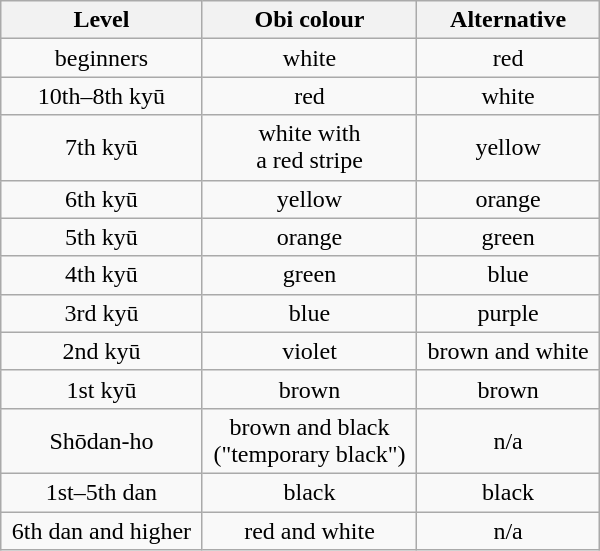<table width="400" class="wikitable" style="text-align:center">
<tr>
<th>Level</th>
<th>Obi colour</th>
<th>Alternative </th>
</tr>
<tr>
<td>beginners</td>
<td>white</td>
<td>red</td>
</tr>
<tr>
<td>10th–8th kyū</td>
<td>red</td>
<td>white</td>
</tr>
<tr>
<td>7th kyū</td>
<td>white with<br> a red stripe</td>
<td>yellow</td>
</tr>
<tr>
<td>6th kyū</td>
<td>yellow</td>
<td>orange</td>
</tr>
<tr>
<td>5th kyū</td>
<td>orange</td>
<td>green</td>
</tr>
<tr>
<td>4th kyū</td>
<td>green</td>
<td>blue</td>
</tr>
<tr>
<td>3rd kyū</td>
<td>blue</td>
<td>purple</td>
</tr>
<tr>
<td>2nd kyū</td>
<td>violet</td>
<td>brown and white</td>
</tr>
<tr>
<td>1st kyū</td>
<td>brown</td>
<td>brown</td>
</tr>
<tr>
<td>Shōdan-ho</td>
<td>brown and black<br> ("temporary black")</td>
<td>n/a</td>
</tr>
<tr>
<td>1st–5th dan</td>
<td>black</td>
<td>black</td>
</tr>
<tr>
<td>6th dan and higher</td>
<td>red and white</td>
<td>n/a</td>
</tr>
</table>
